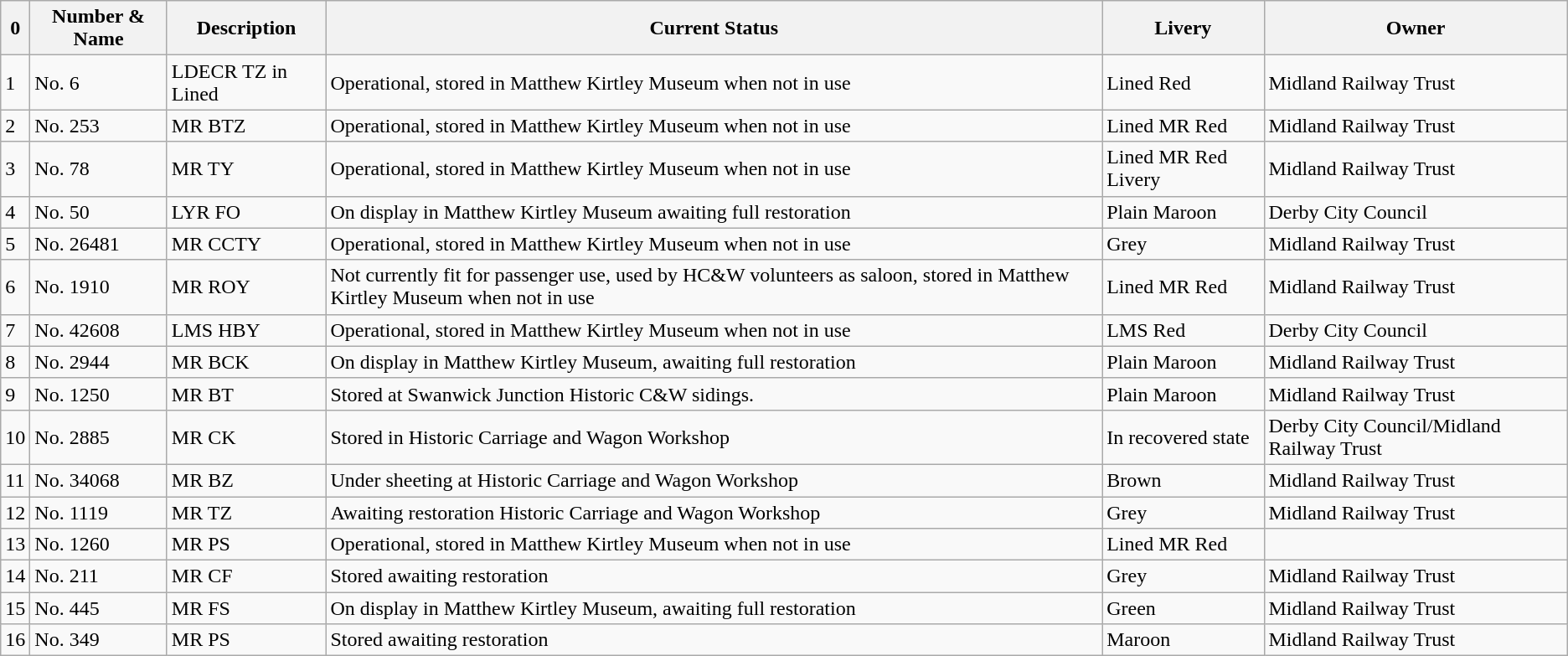<table class="wikitable mw-collapsible mw-collapsed">
<tr>
<th>0</th>
<th>Number & Name</th>
<th>Description</th>
<th>Current Status</th>
<th>Livery</th>
<th>Owner</th>
</tr>
<tr>
<td>1</td>
<td>No. 6</td>
<td>LDECR TZ in Lined</td>
<td>Operational, stored in Matthew Kirtley Museum when not in use</td>
<td>Lined Red</td>
<td>Midland Railway Trust</td>
</tr>
<tr>
<td>2</td>
<td>No. 253</td>
<td>MR BTZ</td>
<td>Operational, stored in Matthew Kirtley Museum when not in use</td>
<td>Lined MR Red</td>
<td>Midland Railway Trust</td>
</tr>
<tr>
<td>3</td>
<td>No. 78</td>
<td>MR TY</td>
<td>Operational, stored in Matthew Kirtley Museum when not in use</td>
<td>Lined MR Red Livery</td>
<td>Midland Railway Trust</td>
</tr>
<tr>
<td>4</td>
<td>No. 50</td>
<td>LYR FO</td>
<td>On display in Matthew Kirtley Museum awaiting full restoration</td>
<td>Plain Maroon</td>
<td>Derby City Council</td>
</tr>
<tr>
<td>5</td>
<td>No. 26481</td>
<td>MR CCTY</td>
<td>Operational, stored in Matthew Kirtley Museum when not in use</td>
<td>Grey</td>
<td>Midland Railway Trust</td>
</tr>
<tr>
<td>6</td>
<td>No. 1910</td>
<td>MR ROY</td>
<td>Not currently fit for passenger use, used by HC&W volunteers as saloon, stored in Matthew Kirtley Museum when not in use</td>
<td>Lined MR Red</td>
<td>Midland Railway Trust</td>
</tr>
<tr>
<td>7</td>
<td>No. 42608</td>
<td>LMS HBY</td>
<td>Operational, stored in Matthew Kirtley Museum when not in use</td>
<td>LMS Red</td>
<td>Derby City Council</td>
</tr>
<tr>
<td>8</td>
<td>No. 2944</td>
<td>MR BCK</td>
<td>On display in Matthew Kirtley Museum, awaiting full restoration</td>
<td>Plain Maroon</td>
<td>Midland Railway Trust</td>
</tr>
<tr>
<td>9</td>
<td>No. 1250</td>
<td>MR BT</td>
<td>Stored at Swanwick Junction Historic C&W sidings.</td>
<td>Plain Maroon</td>
<td>Midland Railway Trust</td>
</tr>
<tr>
<td>10</td>
<td>No. 2885</td>
<td>MR CK</td>
<td>Stored in Historic Carriage and Wagon Workshop</td>
<td>In recovered state</td>
<td>Derby City Council/Midland Railway Trust</td>
</tr>
<tr>
<td>11</td>
<td>No. 34068</td>
<td>MR BZ</td>
<td>Under sheeting at Historic Carriage and Wagon Workshop</td>
<td>Brown</td>
<td>Midland Railway Trust</td>
</tr>
<tr>
<td>12</td>
<td>No. 1119</td>
<td>MR TZ</td>
<td>Awaiting restoration Historic Carriage and Wagon Workshop</td>
<td>Grey</td>
<td>Midland Railway Trust</td>
</tr>
<tr>
<td>13</td>
<td>No. 1260</td>
<td>MR PS</td>
<td>Operational, stored in Matthew Kirtley Museum when not in use</td>
<td>Lined MR Red</td>
<td></td>
</tr>
<tr>
<td>14</td>
<td>No. 211</td>
<td>MR CF</td>
<td>Stored awaiting restoration</td>
<td>Grey</td>
<td>Midland Railway Trust</td>
</tr>
<tr>
<td>15</td>
<td>No. 445</td>
<td>MR FS</td>
<td>On display in Matthew Kirtley Museum, awaiting full restoration</td>
<td>Green</td>
<td>Midland Railway Trust</td>
</tr>
<tr>
<td>16</td>
<td>No. 349</td>
<td>MR PS</td>
<td>Stored awaiting restoration</td>
<td>Maroon</td>
<td>Midland Railway Trust</td>
</tr>
</table>
